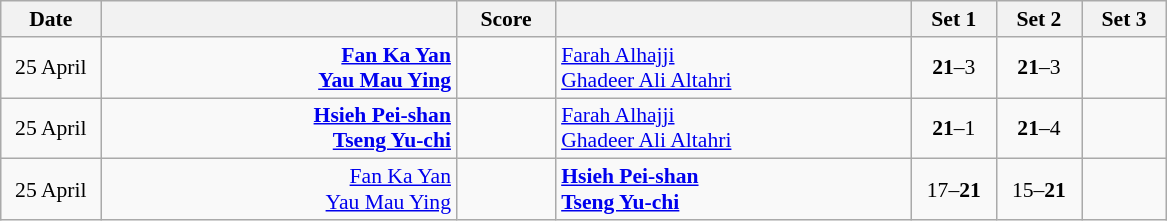<table class="wikitable" style="text-align: center; font-size:90%">
<tr>
<th width="60">Date</th>
<th align="right" width="230"></th>
<th width="60">Score</th>
<th align="left" width="230"></th>
<th width="50">Set 1</th>
<th width="50">Set 2</th>
<th width="50">Set 3</th>
</tr>
<tr>
<td>25 April<br></td>
<td align="right"><strong><a href='#'>Fan Ka Yan</a> <br><a href='#'>Yau Mau Ying</a> </strong></td>
<td align="center"></td>
<td align="left"> <a href='#'>Farah Alhajji</a><br> <a href='#'>Ghadeer Ali Altahri</a></td>
<td><strong>21</strong>–3</td>
<td><strong>21</strong>–3</td>
<td></td>
</tr>
<tr>
<td>25 April<br></td>
<td align="right"><strong><a href='#'>Hsieh Pei-shan</a> <br><a href='#'>Tseng Yu-chi</a> </strong></td>
<td align="center"></td>
<td align="left"> <a href='#'>Farah Alhajji</a><br> <a href='#'>Ghadeer Ali Altahri</a></td>
<td><strong>21</strong>–1</td>
<td><strong>21</strong>–4</td>
<td></td>
</tr>
<tr>
<td>25 April<br></td>
<td align="right"><a href='#'>Fan Ka Yan</a> <br><a href='#'>Yau Mau Ying</a> </td>
<td align="center"></td>
<td align="left"><strong> <a href='#'>Hsieh Pei-shan</a><br> <a href='#'>Tseng Yu-chi</a></strong></td>
<td>17–<strong>21</strong></td>
<td>15–<strong>21</strong></td>
<td></td>
</tr>
</table>
